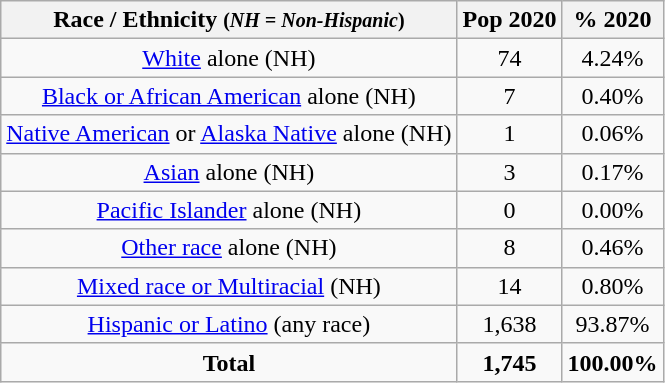<table class="wikitable" style="text-align:center;">
<tr>
<th>Race / Ethnicity <small>(<em>NH = Non-Hispanic</em>)</small></th>
<th>Pop 2020</th>
<th>% 2020</th>
</tr>
<tr>
<td><a href='#'>White</a> alone (NH)</td>
<td>74</td>
<td>4.24%</td>
</tr>
<tr>
<td><a href='#'>Black or African American</a> alone (NH)</td>
<td>7</td>
<td>0.40%</td>
</tr>
<tr>
<td><a href='#'>Native American</a> or <a href='#'>Alaska Native</a> alone (NH)</td>
<td>1</td>
<td>0.06%</td>
</tr>
<tr>
<td><a href='#'>Asian</a> alone (NH)</td>
<td>3</td>
<td>0.17%</td>
</tr>
<tr>
<td><a href='#'>Pacific Islander</a> alone (NH)</td>
<td>0</td>
<td>0.00%</td>
</tr>
<tr>
<td><a href='#'>Other race</a> alone (NH)</td>
<td>8</td>
<td>0.46%</td>
</tr>
<tr>
<td><a href='#'>Mixed race or Multiracial</a> (NH)</td>
<td>14</td>
<td>0.80%</td>
</tr>
<tr>
<td><a href='#'>Hispanic or Latino</a> (any race)</td>
<td>1,638</td>
<td>93.87%</td>
</tr>
<tr>
<td><strong>Total</strong></td>
<td><strong>1,745</strong></td>
<td><strong>100.00%</strong></td>
</tr>
</table>
